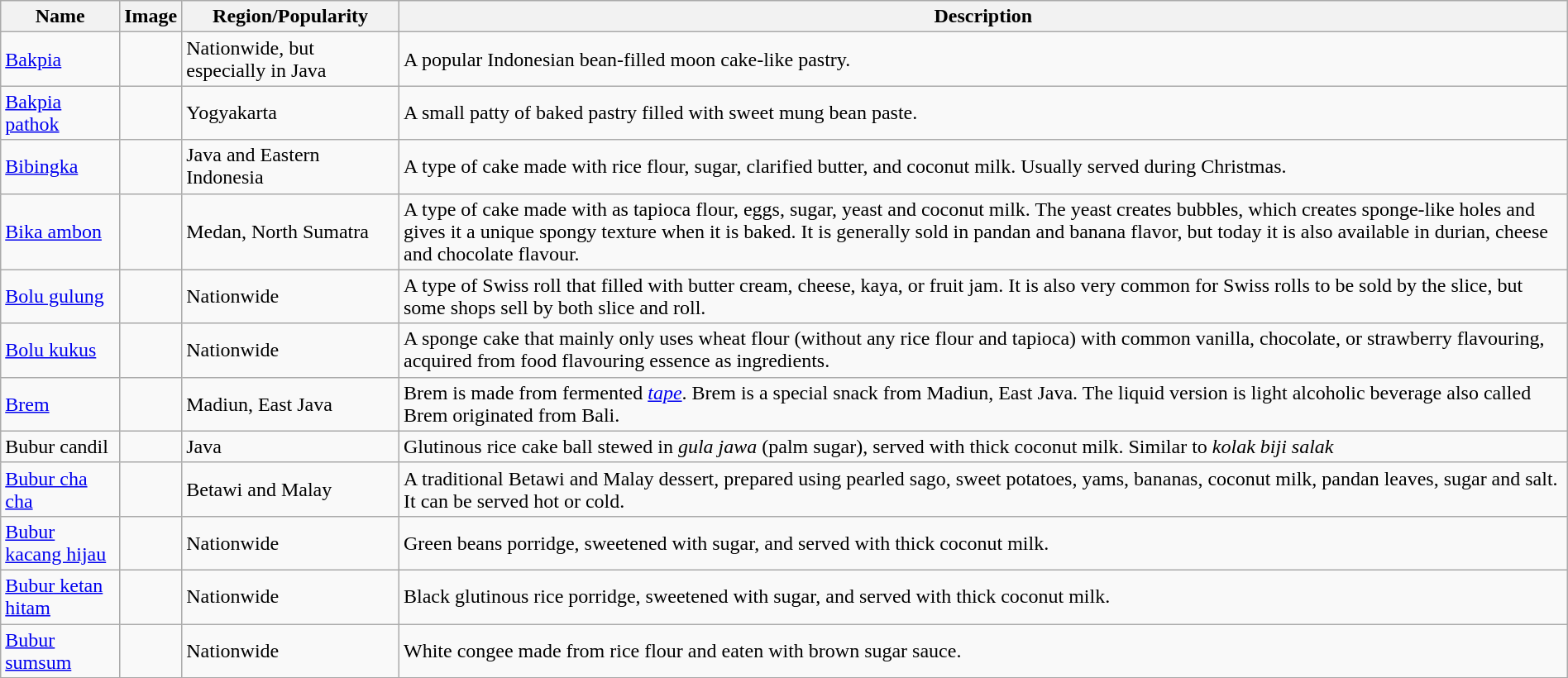<table class="wikitable sortable" width="100%">
<tr>
<th>Name</th>
<th>Image</th>
<th>Region/Popularity</th>
<th>Description</th>
</tr>
<tr>
<td><a href='#'>Bakpia</a></td>
<td></td>
<td>Nationwide, but especially in Java</td>
<td>A popular Indonesian bean-filled moon cake-like pastry.</td>
</tr>
<tr>
<td><a href='#'>Bakpia pathok</a></td>
<td></td>
<td>Yogyakarta</td>
<td>A small patty of baked pastry filled with sweet mung bean paste.</td>
</tr>
<tr>
<td><a href='#'>Bibingka</a></td>
<td></td>
<td>Java and Eastern Indonesia</td>
<td>A type of cake made with rice flour, sugar, clarified butter, and coconut milk. Usually served during Christmas.</td>
</tr>
<tr>
<td><a href='#'>Bika ambon</a></td>
<td></td>
<td>Medan, North Sumatra</td>
<td>A type of cake made with as tapioca flour, eggs, sugar, yeast and coconut milk. The yeast creates bubbles, which creates sponge-like holes and gives it a unique spongy texture when it is baked. It is generally sold in pandan and banana flavor, but today it is also available in durian, cheese and chocolate flavour.</td>
</tr>
<tr>
<td><a href='#'>Bolu gulung</a></td>
<td></td>
<td>Nationwide</td>
<td>A type of Swiss roll that filled with butter cream, cheese, kaya, or fruit jam. It is also very common for Swiss rolls to be sold by the slice, but some shops sell by both slice and roll.</td>
</tr>
<tr>
<td><a href='#'>Bolu kukus</a></td>
<td></td>
<td>Nationwide</td>
<td>A sponge cake that mainly only uses wheat flour (without any rice flour and tapioca) with common vanilla, chocolate, or strawberry flavouring, acquired from food flavouring essence as ingredients.</td>
</tr>
<tr>
<td><a href='#'>Brem</a></td>
<td></td>
<td>Madiun, East Java</td>
<td>Brem is made from fermented <em><a href='#'>tape</a></em>. Brem is a special snack from Madiun, East Java. The liquid version is light alcoholic beverage also called Brem originated from Bali.</td>
</tr>
<tr>
<td>Bubur candil</td>
<td></td>
<td>Java</td>
<td>Glutinous rice cake ball stewed in <em>gula jawa</em> (palm sugar), served with thick coconut milk. Similar to <em>kolak biji salak</em></td>
</tr>
<tr>
<td><a href='#'>Bubur cha cha</a></td>
<td></td>
<td>Betawi and Malay</td>
<td>A traditional Betawi and Malay dessert, prepared using pearled sago, sweet potatoes, yams, bananas, coconut milk, pandan leaves, sugar and salt. It can be served hot or cold.</td>
</tr>
<tr>
<td><a href='#'>Bubur kacang hijau</a></td>
<td></td>
<td>Nationwide</td>
<td>Green beans porridge, sweetened with sugar, and served with thick coconut milk.</td>
</tr>
<tr>
<td><a href='#'>Bubur ketan hitam</a></td>
<td></td>
<td>Nationwide</td>
<td>Black glutinous rice porridge, sweetened with sugar, and served with thick coconut milk.</td>
</tr>
<tr>
<td><a href='#'>Bubur sumsum</a></td>
<td></td>
<td>Nationwide</td>
<td>White congee made from rice flour and eaten with brown sugar sauce.</td>
</tr>
<tr>
</tr>
</table>
